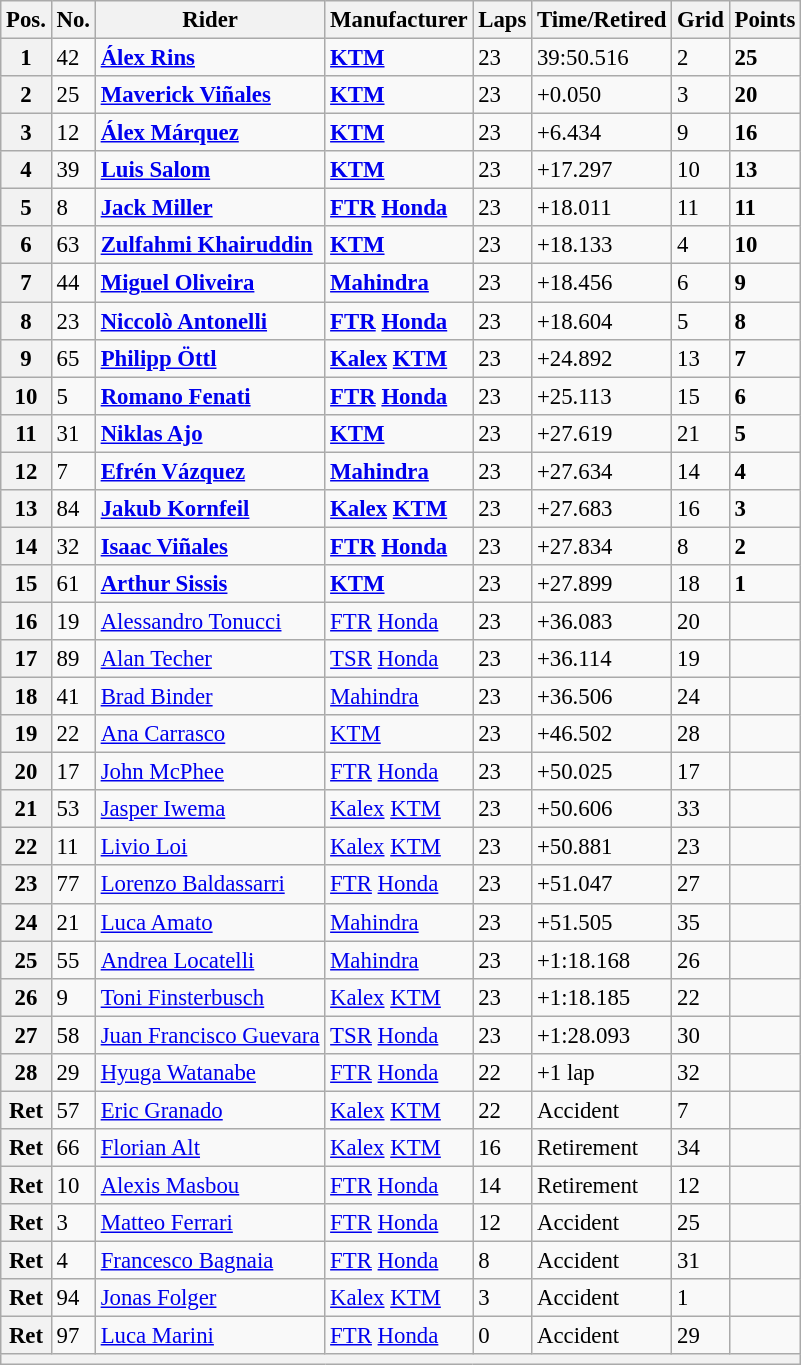<table class="wikitable" style="font-size: 95%;">
<tr>
<th>Pos.</th>
<th>No.</th>
<th>Rider</th>
<th>Manufacturer</th>
<th>Laps</th>
<th>Time/Retired</th>
<th>Grid</th>
<th>Points</th>
</tr>
<tr>
<th>1</th>
<td>42</td>
<td> <strong><a href='#'>Álex Rins</a></strong></td>
<td><strong><a href='#'>KTM</a></strong></td>
<td>23</td>
<td>39:50.516</td>
<td>2</td>
<td><strong>25</strong></td>
</tr>
<tr>
<th>2</th>
<td>25</td>
<td> <strong><a href='#'>Maverick Viñales</a></strong></td>
<td><strong><a href='#'>KTM</a></strong></td>
<td>23</td>
<td>+0.050</td>
<td>3</td>
<td><strong>20</strong></td>
</tr>
<tr>
<th>3</th>
<td>12</td>
<td> <strong><a href='#'>Álex Márquez</a></strong></td>
<td><strong><a href='#'>KTM</a></strong></td>
<td>23</td>
<td>+6.434</td>
<td>9</td>
<td><strong>16</strong></td>
</tr>
<tr>
<th>4</th>
<td>39</td>
<td> <strong><a href='#'>Luis Salom</a></strong></td>
<td><strong><a href='#'>KTM</a></strong></td>
<td>23</td>
<td>+17.297</td>
<td>10</td>
<td><strong>13</strong></td>
</tr>
<tr>
<th>5</th>
<td>8</td>
<td> <strong><a href='#'>Jack Miller</a></strong></td>
<td><strong><a href='#'>FTR</a> <a href='#'>Honda</a></strong></td>
<td>23</td>
<td>+18.011</td>
<td>11</td>
<td><strong>11</strong></td>
</tr>
<tr>
<th>6</th>
<td>63</td>
<td> <strong><a href='#'>Zulfahmi Khairuddin</a></strong></td>
<td><strong><a href='#'>KTM</a></strong></td>
<td>23</td>
<td>+18.133</td>
<td>4</td>
<td><strong>10</strong></td>
</tr>
<tr>
<th>7</th>
<td>44</td>
<td> <strong><a href='#'>Miguel Oliveira</a></strong></td>
<td><strong><a href='#'>Mahindra</a></strong></td>
<td>23</td>
<td>+18.456</td>
<td>6</td>
<td><strong>9</strong></td>
</tr>
<tr>
<th>8</th>
<td>23</td>
<td> <strong><a href='#'>Niccolò Antonelli</a></strong></td>
<td><strong><a href='#'>FTR</a> <a href='#'>Honda</a></strong></td>
<td>23</td>
<td>+18.604</td>
<td>5</td>
<td><strong>8</strong></td>
</tr>
<tr>
<th>9</th>
<td>65</td>
<td> <strong><a href='#'>Philipp Öttl</a></strong></td>
<td><strong><a href='#'>Kalex</a> <a href='#'>KTM</a></strong></td>
<td>23</td>
<td>+24.892</td>
<td>13</td>
<td><strong>7</strong></td>
</tr>
<tr>
<th>10</th>
<td>5</td>
<td> <strong><a href='#'>Romano Fenati</a></strong></td>
<td><strong><a href='#'>FTR</a> <a href='#'>Honda</a></strong></td>
<td>23</td>
<td>+25.113</td>
<td>15</td>
<td><strong>6</strong></td>
</tr>
<tr>
<th>11</th>
<td>31</td>
<td> <strong><a href='#'>Niklas Ajo</a></strong></td>
<td><strong><a href='#'>KTM</a></strong></td>
<td>23</td>
<td>+27.619</td>
<td>21</td>
<td><strong>5</strong></td>
</tr>
<tr>
<th>12</th>
<td>7</td>
<td> <strong><a href='#'>Efrén Vázquez</a></strong></td>
<td><strong><a href='#'>Mahindra</a></strong></td>
<td>23</td>
<td>+27.634</td>
<td>14</td>
<td><strong>4</strong></td>
</tr>
<tr>
<th>13</th>
<td>84</td>
<td> <strong><a href='#'>Jakub Kornfeil</a></strong></td>
<td><strong><a href='#'>Kalex</a> <a href='#'>KTM</a></strong></td>
<td>23</td>
<td>+27.683</td>
<td>16</td>
<td><strong>3</strong></td>
</tr>
<tr>
<th>14</th>
<td>32</td>
<td> <strong><a href='#'>Isaac Viñales</a></strong></td>
<td><strong><a href='#'>FTR</a> <a href='#'>Honda</a></strong></td>
<td>23</td>
<td>+27.834</td>
<td>8</td>
<td><strong>2</strong></td>
</tr>
<tr>
<th>15</th>
<td>61</td>
<td> <strong><a href='#'>Arthur Sissis</a></strong></td>
<td><strong><a href='#'>KTM</a></strong></td>
<td>23</td>
<td>+27.899</td>
<td>18</td>
<td><strong>1</strong></td>
</tr>
<tr>
<th>16</th>
<td>19</td>
<td> <a href='#'>Alessandro Tonucci</a></td>
<td><a href='#'>FTR</a> <a href='#'>Honda</a></td>
<td>23</td>
<td>+36.083</td>
<td>20</td>
<td></td>
</tr>
<tr>
<th>17</th>
<td>89</td>
<td> <a href='#'>Alan Techer</a></td>
<td><a href='#'>TSR</a> <a href='#'>Honda</a></td>
<td>23</td>
<td>+36.114</td>
<td>19</td>
<td></td>
</tr>
<tr>
<th>18</th>
<td>41</td>
<td> <a href='#'>Brad Binder</a></td>
<td><a href='#'>Mahindra</a></td>
<td>23</td>
<td>+36.506</td>
<td>24</td>
<td></td>
</tr>
<tr>
<th>19</th>
<td>22</td>
<td> <a href='#'>Ana Carrasco</a></td>
<td><a href='#'>KTM</a></td>
<td>23</td>
<td>+46.502</td>
<td>28</td>
<td></td>
</tr>
<tr>
<th>20</th>
<td>17</td>
<td> <a href='#'>John McPhee</a></td>
<td><a href='#'>FTR</a> <a href='#'>Honda</a></td>
<td>23</td>
<td>+50.025</td>
<td>17</td>
<td></td>
</tr>
<tr>
<th>21</th>
<td>53</td>
<td> <a href='#'>Jasper Iwema</a></td>
<td><a href='#'>Kalex</a> <a href='#'>KTM</a></td>
<td>23</td>
<td>+50.606</td>
<td>33</td>
<td></td>
</tr>
<tr>
<th>22</th>
<td>11</td>
<td> <a href='#'>Livio Loi</a></td>
<td><a href='#'>Kalex</a> <a href='#'>KTM</a></td>
<td>23</td>
<td>+50.881</td>
<td>23</td>
<td></td>
</tr>
<tr>
<th>23</th>
<td>77</td>
<td> <a href='#'>Lorenzo Baldassarri</a></td>
<td><a href='#'>FTR</a> <a href='#'>Honda</a></td>
<td>23</td>
<td>+51.047</td>
<td>27</td>
<td></td>
</tr>
<tr>
<th>24</th>
<td>21</td>
<td> <a href='#'>Luca Amato</a></td>
<td><a href='#'>Mahindra</a></td>
<td>23</td>
<td>+51.505</td>
<td>35</td>
<td></td>
</tr>
<tr>
<th>25</th>
<td>55</td>
<td> <a href='#'>Andrea Locatelli</a></td>
<td><a href='#'>Mahindra</a></td>
<td>23</td>
<td>+1:18.168</td>
<td>26</td>
<td></td>
</tr>
<tr>
<th>26</th>
<td>9</td>
<td> <a href='#'>Toni Finsterbusch</a></td>
<td><a href='#'>Kalex</a> <a href='#'>KTM</a></td>
<td>23</td>
<td>+1:18.185</td>
<td>22</td>
<td></td>
</tr>
<tr>
<th>27</th>
<td>58</td>
<td> <a href='#'>Juan Francisco Guevara</a></td>
<td><a href='#'>TSR</a> <a href='#'>Honda</a></td>
<td>23</td>
<td>+1:28.093</td>
<td>30</td>
<td></td>
</tr>
<tr>
<th>28</th>
<td>29</td>
<td> <a href='#'>Hyuga Watanabe</a></td>
<td><a href='#'>FTR</a> <a href='#'>Honda</a></td>
<td>22</td>
<td>+1 lap</td>
<td>32</td>
<td></td>
</tr>
<tr>
<th>Ret</th>
<td>57</td>
<td> <a href='#'>Eric Granado</a></td>
<td><a href='#'>Kalex</a> <a href='#'>KTM</a></td>
<td>22</td>
<td>Accident</td>
<td>7</td>
<td></td>
</tr>
<tr>
<th>Ret</th>
<td>66</td>
<td> <a href='#'>Florian Alt</a></td>
<td><a href='#'>Kalex</a> <a href='#'>KTM</a></td>
<td>16</td>
<td>Retirement</td>
<td>34</td>
<td></td>
</tr>
<tr>
<th>Ret</th>
<td>10</td>
<td> <a href='#'>Alexis Masbou</a></td>
<td><a href='#'>FTR</a> <a href='#'>Honda</a></td>
<td>14</td>
<td>Retirement</td>
<td>12</td>
<td></td>
</tr>
<tr>
<th>Ret</th>
<td>3</td>
<td> <a href='#'>Matteo Ferrari</a></td>
<td><a href='#'>FTR</a> <a href='#'>Honda</a></td>
<td>12</td>
<td>Accident</td>
<td>25</td>
<td></td>
</tr>
<tr>
<th>Ret</th>
<td>4</td>
<td> <a href='#'>Francesco Bagnaia</a></td>
<td><a href='#'>FTR</a> <a href='#'>Honda</a></td>
<td>8</td>
<td>Accident</td>
<td>31</td>
<td></td>
</tr>
<tr>
<th>Ret</th>
<td>94</td>
<td> <a href='#'>Jonas Folger</a></td>
<td><a href='#'>Kalex</a> <a href='#'>KTM</a></td>
<td>3</td>
<td>Accident</td>
<td>1</td>
<td></td>
</tr>
<tr>
<th>Ret</th>
<td>97</td>
<td> <a href='#'>Luca Marini</a></td>
<td><a href='#'>FTR</a> <a href='#'>Honda</a></td>
<td>0</td>
<td>Accident</td>
<td>29</td>
<td></td>
</tr>
<tr>
<th colspan=8></th>
</tr>
</table>
